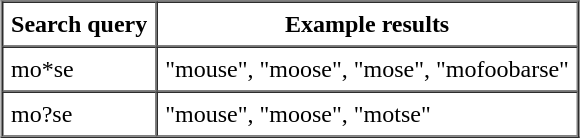<table border="1" cellspacing="0" cellpadding="5" align="center">
<tr>
<th>Search query</th>
<th>Example results</th>
</tr>
<tr>
<td>mo*se</td>
<td>"mouse", "moose", "mose", "mofoobarse"</td>
</tr>
<tr>
<td>mo?se</td>
<td>"mouse", "moose", "motse"</td>
</tr>
</table>
